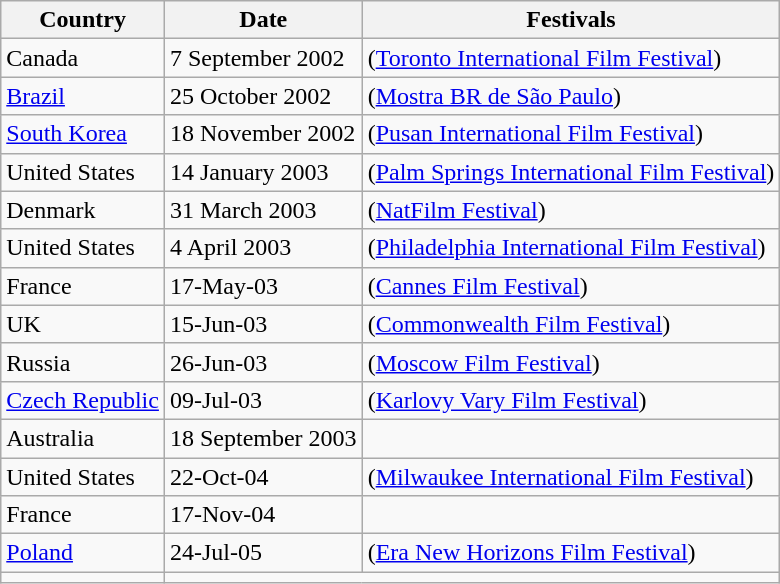<table class="wikitable">
<tr>
<th>Country</th>
<th>Date</th>
<th>Festivals</th>
</tr>
<tr>
<td>Canada</td>
<td>7 September 2002</td>
<td>(<a href='#'>Toronto International Film Festival</a>)</td>
</tr>
<tr>
<td><a href='#'>Brazil</a></td>
<td>25 October 2002</td>
<td>(<a href='#'>Mostra BR de São Paulo</a>)</td>
</tr>
<tr>
<td><a href='#'>South Korea</a></td>
<td>18 November 2002</td>
<td>(<a href='#'>Pusan International Film Festival</a>)</td>
</tr>
<tr>
<td>United States</td>
<td>14 January 2003</td>
<td>(<a href='#'>Palm Springs International Film Festival</a>)</td>
</tr>
<tr>
<td>Denmark</td>
<td>31 March 2003</td>
<td>(<a href='#'>NatFilm Festival</a>)</td>
</tr>
<tr>
<td>United States</td>
<td>4 April 2003</td>
<td>(<a href='#'>Philadelphia International Film Festival</a>)</td>
</tr>
<tr>
<td>France</td>
<td>17-May-03</td>
<td>(<a href='#'>Cannes Film Festival</a>)</td>
</tr>
<tr>
<td>UK</td>
<td>15-Jun-03</td>
<td>(<a href='#'>Commonwealth Film Festival</a>)</td>
</tr>
<tr>
<td>Russia</td>
<td>26-Jun-03</td>
<td>(<a href='#'>Moscow Film Festival</a>)</td>
</tr>
<tr>
<td><a href='#'>Czech Republic</a></td>
<td>09-Jul-03</td>
<td>(<a href='#'>Karlovy Vary Film Festival</a>)</td>
</tr>
<tr>
<td>Australia</td>
<td>18 September 2003</td>
<td></td>
</tr>
<tr>
<td>United States</td>
<td>22-Oct-04</td>
<td>(<a href='#'>Milwaukee International Film Festival</a>)</td>
</tr>
<tr>
<td>France</td>
<td>17-Nov-04</td>
<td></td>
</tr>
<tr>
<td><a href='#'>Poland</a></td>
<td>24-Jul-05</td>
<td>(<a href='#'>Era New Horizons Film Festival</a>)</td>
</tr>
<tr>
<td></td>
</tr>
</table>
